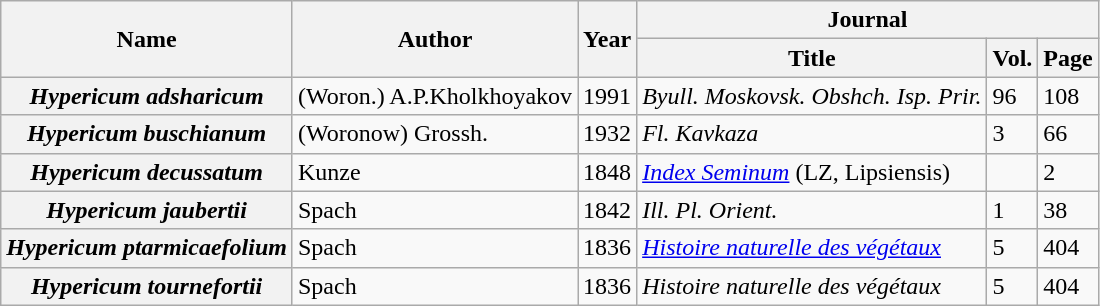<table class="wikitable sortable">
<tr>
<th rowspan="2">Name</th>
<th rowspan="2">Author</th>
<th rowspan="2">Year</th>
<th colspan="3">Journal</th>
</tr>
<tr>
<th>Title</th>
<th>Vol.</th>
<th>Page</th>
</tr>
<tr>
<th><em>Hypericum adsharicum</em></th>
<td>(Woron.) A.P.Kholkhoyakov</td>
<td>1991</td>
<td><em>Byull. Moskovsk. Obshch. Isp. Prir.</em></td>
<td>96</td>
<td>108</td>
</tr>
<tr>
<th><em>Hypericum buschianum</em></th>
<td>(Woronow) Grossh.</td>
<td>1932</td>
<td><em>Fl. Kavkaza</em></td>
<td>3</td>
<td>66</td>
</tr>
<tr>
<th><em>Hypericum decussatum</em></th>
<td>Kunze</td>
<td>1848</td>
<td><em><a href='#'>Index Seminum</a></em> (LZ, Lipsiensis)</td>
<td></td>
<td>2</td>
</tr>
<tr>
<th><em>Hypericum jaubertii</em></th>
<td>Spach</td>
<td>1842</td>
<td><em>Ill. Pl. Orient.</em></td>
<td>1</td>
<td>38</td>
</tr>
<tr>
<th><em>Hypericum ptarmicaefolium</em></th>
<td>Spach</td>
<td>1836</td>
<td><em><a href='#'>Histoire naturelle des végétaux</a></em></td>
<td>5</td>
<td>404</td>
</tr>
<tr>
<th><em>Hypericum tournefortii</em></th>
<td>Spach</td>
<td>1836</td>
<td><em>Histoire naturelle des végétaux</em></td>
<td>5</td>
<td>404</td>
</tr>
</table>
